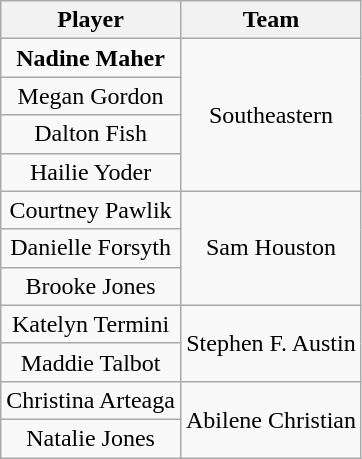<table class="wikitable" style="text-align: center;">
<tr>
<th>Player</th>
<th>Team</th>
</tr>
<tr>
<td><strong>Nadine Maher</strong></td>
<td rowspan=4>Southeastern</td>
</tr>
<tr>
<td>Megan Gordon</td>
</tr>
<tr>
<td>Dalton Fish</td>
</tr>
<tr>
<td>Hailie Yoder</td>
</tr>
<tr>
<td>Courtney Pawlik</td>
<td rowspan=3>Sam Houston</td>
</tr>
<tr>
<td>Danielle Forsyth</td>
</tr>
<tr>
<td>Brooke Jones</td>
</tr>
<tr>
<td>Katelyn Termini</td>
<td rowspan=2>Stephen F. Austin</td>
</tr>
<tr>
<td>Maddie Talbot</td>
</tr>
<tr>
<td>Christina Arteaga</td>
<td rowspan=2>Abilene Christian</td>
</tr>
<tr>
<td>Natalie Jones</td>
</tr>
</table>
